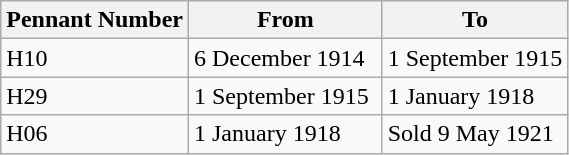<table class="wikitable" style="text-align:left">
<tr>
<th>Pennant Number</th>
<th>From</th>
<th>To</th>
</tr>
<tr>
<td>H10</td>
<td>6 December 1914  </td>
<td>1 September 1915</td>
</tr>
<tr>
<td>H29</td>
<td>1 September 1915</td>
<td>1 January 1918</td>
</tr>
<tr>
<td>H06</td>
<td>1 January 1918</td>
<td>Sold 9 May 1921</td>
</tr>
</table>
